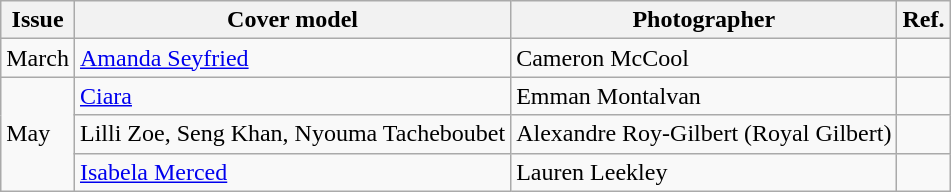<table class="wikitable">
<tr>
<th>Issue</th>
<th>Cover model</th>
<th>Photographer</th>
<th>Ref.</th>
</tr>
<tr>
<td>March</td>
<td><a href='#'>Amanda Seyfried</a></td>
<td>Cameron McCool</td>
<td></td>
</tr>
<tr>
<td rowspan="3">May</td>
<td><a href='#'>Ciara</a></td>
<td>Emman Montalvan</td>
<td></td>
</tr>
<tr>
<td>Lilli Zoe, Seng Khan, Nyouma Tacheboubet</td>
<td>Alexandre Roy-Gilbert (Royal Gilbert)</td>
<td></td>
</tr>
<tr>
<td><a href='#'>Isabela Merced</a></td>
<td>Lauren Leekley</td>
<td></td>
</tr>
</table>
